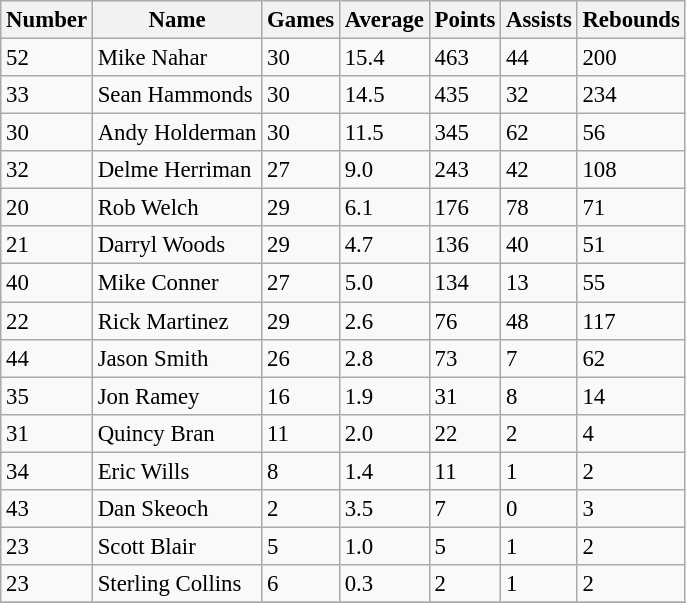<table class="wikitable" style="font-size: 95%;">
<tr>
<th>Number</th>
<th>Name</th>
<th>Games</th>
<th>Average</th>
<th>Points</th>
<th>Assists</th>
<th>Rebounds</th>
</tr>
<tr>
<td>52</td>
<td>Mike Nahar</td>
<td>30</td>
<td>15.4</td>
<td>463</td>
<td>44</td>
<td>200</td>
</tr>
<tr>
<td>33</td>
<td>Sean Hammonds</td>
<td>30</td>
<td>14.5</td>
<td>435</td>
<td>32</td>
<td>234</td>
</tr>
<tr>
<td>30</td>
<td>Andy Holderman</td>
<td>30</td>
<td>11.5</td>
<td>345</td>
<td>62</td>
<td>56</td>
</tr>
<tr>
<td>32</td>
<td>Delme Herriman</td>
<td>27</td>
<td>9.0</td>
<td>243</td>
<td>42</td>
<td>108</td>
</tr>
<tr>
<td>20</td>
<td>Rob Welch</td>
<td>29</td>
<td>6.1</td>
<td>176</td>
<td>78</td>
<td>71</td>
</tr>
<tr>
<td>21</td>
<td>Darryl Woods</td>
<td>29</td>
<td>4.7</td>
<td>136</td>
<td>40</td>
<td>51</td>
</tr>
<tr>
<td>40</td>
<td>Mike Conner</td>
<td>27</td>
<td>5.0</td>
<td>134</td>
<td>13</td>
<td>55</td>
</tr>
<tr>
<td>22</td>
<td>Rick Martinez</td>
<td>29</td>
<td>2.6</td>
<td>76</td>
<td>48</td>
<td>117</td>
</tr>
<tr>
<td>44</td>
<td>Jason Smith</td>
<td>26</td>
<td>2.8</td>
<td>73</td>
<td>7</td>
<td>62</td>
</tr>
<tr>
<td>35</td>
<td>Jon Ramey</td>
<td>16</td>
<td>1.9</td>
<td>31</td>
<td>8</td>
<td>14</td>
</tr>
<tr>
<td>31</td>
<td>Quincy Bran</td>
<td>11</td>
<td>2.0</td>
<td>22</td>
<td>2</td>
<td>4</td>
</tr>
<tr>
<td>34</td>
<td>Eric Wills</td>
<td>8</td>
<td>1.4</td>
<td>11</td>
<td>1</td>
<td>2</td>
</tr>
<tr>
<td>43</td>
<td>Dan Skeoch</td>
<td>2</td>
<td>3.5</td>
<td>7</td>
<td>0</td>
<td>3</td>
</tr>
<tr>
<td>23</td>
<td>Scott Blair</td>
<td>5</td>
<td>1.0</td>
<td>5</td>
<td>1</td>
<td>2</td>
</tr>
<tr>
<td>23</td>
<td>Sterling Collins</td>
<td>6</td>
<td>0.3</td>
<td>2</td>
<td>1</td>
<td>2</td>
</tr>
<tr>
</tr>
</table>
